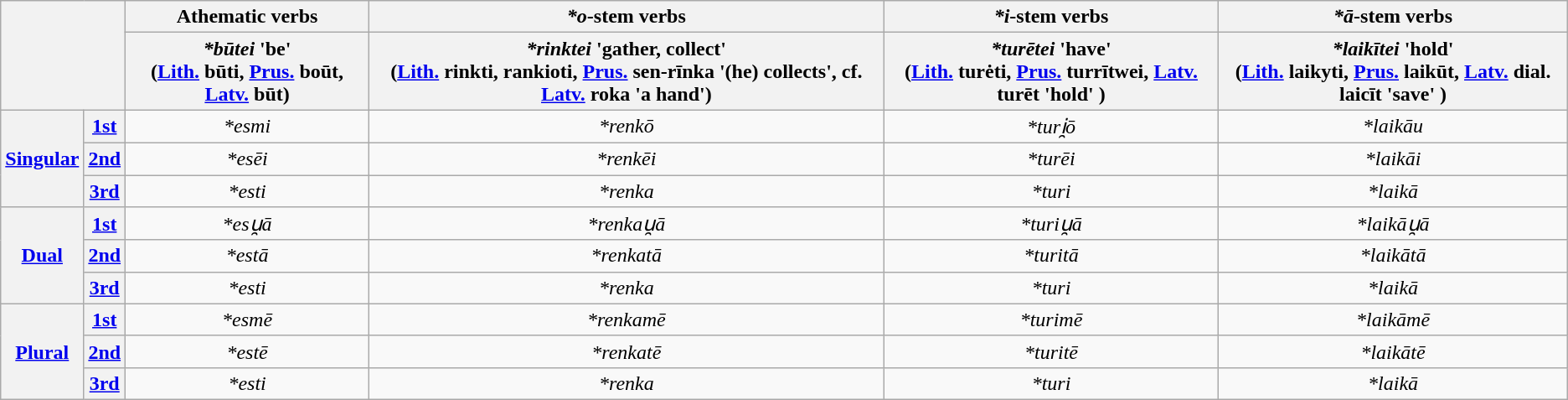<table class="wikitable" style="text-align: center;">
<tr>
<th colspan="2" rowspan="2"></th>
<th>Athematic verbs</th>
<th><em>*o</em>-stem verbs</th>
<th><em>*i</em>-stem verbs</th>
<th><em>*ā</em>-stem verbs</th>
</tr>
<tr>
<th><em>*būtei</em> 'be'<br>(<a href='#'>Lith.</a> būti, <a href='#'>Prus.</a> boūt, <a href='#'>Latv.</a> būt)</th>
<th><em>*rinktei</em> 'gather, collect'<br>(<a href='#'>Lith.</a> rinkti, rankioti, <a href='#'>Prus.</a> sen-rīnka '(he) collects', cf. <a href='#'>Latv.</a> roka 'a hand')</th>
<th><em>*turētei</em> 'have'<br>(<a href='#'>Lith.</a> turėti, <a href='#'>Prus.</a> turrītwei, <a href='#'>Latv.</a> turēt 'hold' )</th>
<th><em>*laikītei</em> 'hold'<br>(<a href='#'>Lith.</a> laikyti, <a href='#'>Prus.</a> laikūt, <a href='#'>Latv.</a> dial. laicīt 'save' )</th>
</tr>
<tr>
<th rowspan="3"><a href='#'>Singular</a></th>
<th><a href='#'>1st </a></th>
<td><em>*esmi</em></td>
<td><em>*renkō</em></td>
<td><em>*turi̯ō</em></td>
<td><em>*laikāu</em></td>
</tr>
<tr>
<th><a href='#'>2nd </a></th>
<td><em>*esēi</em></td>
<td><em>*renkēi</em></td>
<td><em>*turēi</em></td>
<td><em>*laikāi</em></td>
</tr>
<tr>
<th><a href='#'>3rd </a></th>
<td><em>*esti</em></td>
<td><em>*renka</em></td>
<td><em>*turi</em></td>
<td><em>*laikā</em></td>
</tr>
<tr>
<th rowspan="3"><a href='#'>Dual</a></th>
<th><a href='#'>1st </a></th>
<td><em>*esu̯ā</em></td>
<td><em>*renkau̯ā</em></td>
<td><em>*turiu̯ā</em></td>
<td><em>*laikāu̯ā</em></td>
</tr>
<tr>
<th><a href='#'>2nd </a></th>
<td><em>*estā</em></td>
<td><em>*renkatā</em></td>
<td><em>*turitā</em></td>
<td><em>*laikātā</em></td>
</tr>
<tr>
<th><a href='#'>3rd </a></th>
<td><em>*esti</em></td>
<td><em>*renka</em></td>
<td><em>*turi</em></td>
<td><em>*laikā</em></td>
</tr>
<tr>
<th rowspan="6"><a href='#'>Plural</a></th>
<th><a href='#'>1st </a></th>
<td><em>*esmē</em></td>
<td><em>*renkamē</em></td>
<td><em>*turimē</em></td>
<td><em>*laikāmē</em></td>
</tr>
<tr>
<th><a href='#'>2nd </a></th>
<td><em>*estē</em></td>
<td><em>*renkatē</em></td>
<td><em>*turitē</em></td>
<td><em>*laikātē</em></td>
</tr>
<tr>
<th><a href='#'>3rd </a></th>
<td><em>*esti</em></td>
<td><em>*renka</em></td>
<td><em>*turi</em></td>
<td><em>*laikā</em></td>
</tr>
</table>
